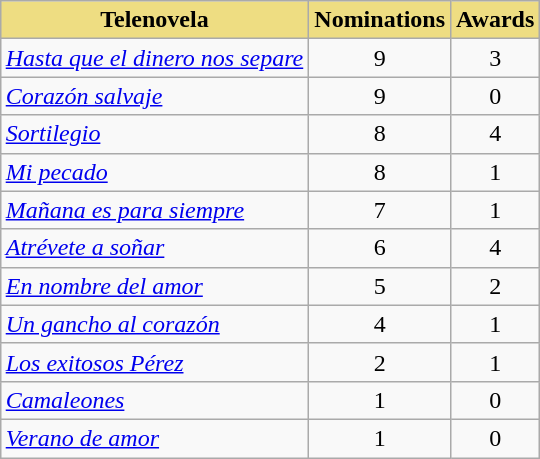<table class="wikitable sortable" style="margin:1em auto;">
<tr>
<th style="background-color:#EEDD82;">Telenovela</th>
<th style="background-color:#EEDD82;">Nominations</th>
<th style="background-color:#EEDD82;">Awards</th>
</tr>
<tr>
<td><em><a href='#'>Hasta que el dinero nos separe</a></em></td>
<td style="text-align:center;">9</td>
<td style="text-align:center;">3</td>
</tr>
<tr>
<td><em><a href='#'>Corazón salvaje</a></em></td>
<td style="text-align:center;">9</td>
<td style="text-align:center;">0</td>
</tr>
<tr>
<td><em><a href='#'>Sortilegio</a></em></td>
<td style="text-align:center;">8</td>
<td style="text-align:center;">4</td>
</tr>
<tr>
<td><em><a href='#'>Mi pecado</a></em></td>
<td style="text-align:center;">8</td>
<td style="text-align:center;">1</td>
</tr>
<tr>
<td><em><a href='#'>Mañana es para siempre</a></em></td>
<td style="text-align:center;">7</td>
<td style="text-align:center;">1</td>
</tr>
<tr>
<td><em><a href='#'>Atrévete a soñar</a></em></td>
<td style="text-align:center;">6</td>
<td style="text-align:center;">4</td>
</tr>
<tr>
<td><em><a href='#'>En nombre del amor</a></em></td>
<td style="text-align:center;">5</td>
<td style="text-align:center;">2</td>
</tr>
<tr>
<td><em><a href='#'>Un gancho al corazón</a></em></td>
<td style="text-align:center;">4</td>
<td style="text-align:center;">1</td>
</tr>
<tr>
<td><em><a href='#'>Los exitosos Pérez</a></em></td>
<td style="text-align:center;">2</td>
<td style="text-align:center;">1</td>
</tr>
<tr>
<td><em><a href='#'>Camaleones</a></em></td>
<td style="text-align:center;">1</td>
<td style="text-align:center;">0</td>
</tr>
<tr>
<td><em><a href='#'>Verano de amor</a></em></td>
<td style="text-align:center;">1</td>
<td style="text-align:center;">0</td>
</tr>
</table>
